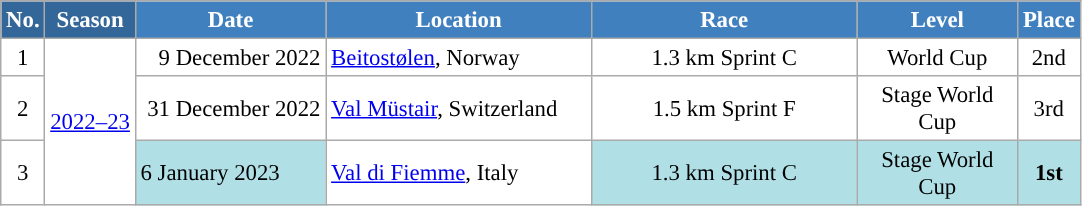<table class="wikitable sortable" style="font-size:95%; text-align:center; border:grey solid 1px; border-collapse:collapse; background:#ffffff;">
<tr style="background:#efefef;">
<th style="background-color:#369; color:white;">No.</th>
<th style="background-color:#369; color:white;">Season</th>
<th style="background-color:#4180be; color:white; width:120px;">Date</th>
<th style="background-color:#4180be; color:white; width:170px;">Location</th>
<th style="background-color:#4180be; color:white; width:170px;">Race</th>
<th style="background-color:#4180be; color:white; width:100px;">Level</th>
<th style="background-color:#4180be; color:white;">Place</th>
</tr>
<tr>
<td align=center>1</td>
<td align=center rowspan=3><a href='#'>2022–23</a></td>
<td align=right>9 December 2022</td>
<td align=left> <a href='#'>Beitostølen</a>, Norway</td>
<td>1.3 km Sprint C</td>
<td>World Cup</td>
<td>2nd</td>
</tr>
<tr>
<td align=center>2</td>
<td align=right>31 December 2022</td>
<td align=left> <a href='#'>Val Müstair</a>, Switzerland</td>
<td>1.5 km Sprint F</td>
<td>Stage World Cup</td>
<td>3rd</td>
</tr>
<tr>
<td align=center>3</td>
<td align=left bgcolor="#BOEOE6" align=right>6 January 2023</td>
<td align=left> <a href='#'>Val di Fiemme</a>, Italy</td>
<td bgcolor="#BOEOE6" align=center>1.3 km Sprint C</td>
<td bgcolor="#BOEOE6">Stage World Cup</td>
<td bgcolor="#BOEOE6"><strong>1st</strong></td>
</tr>
</table>
